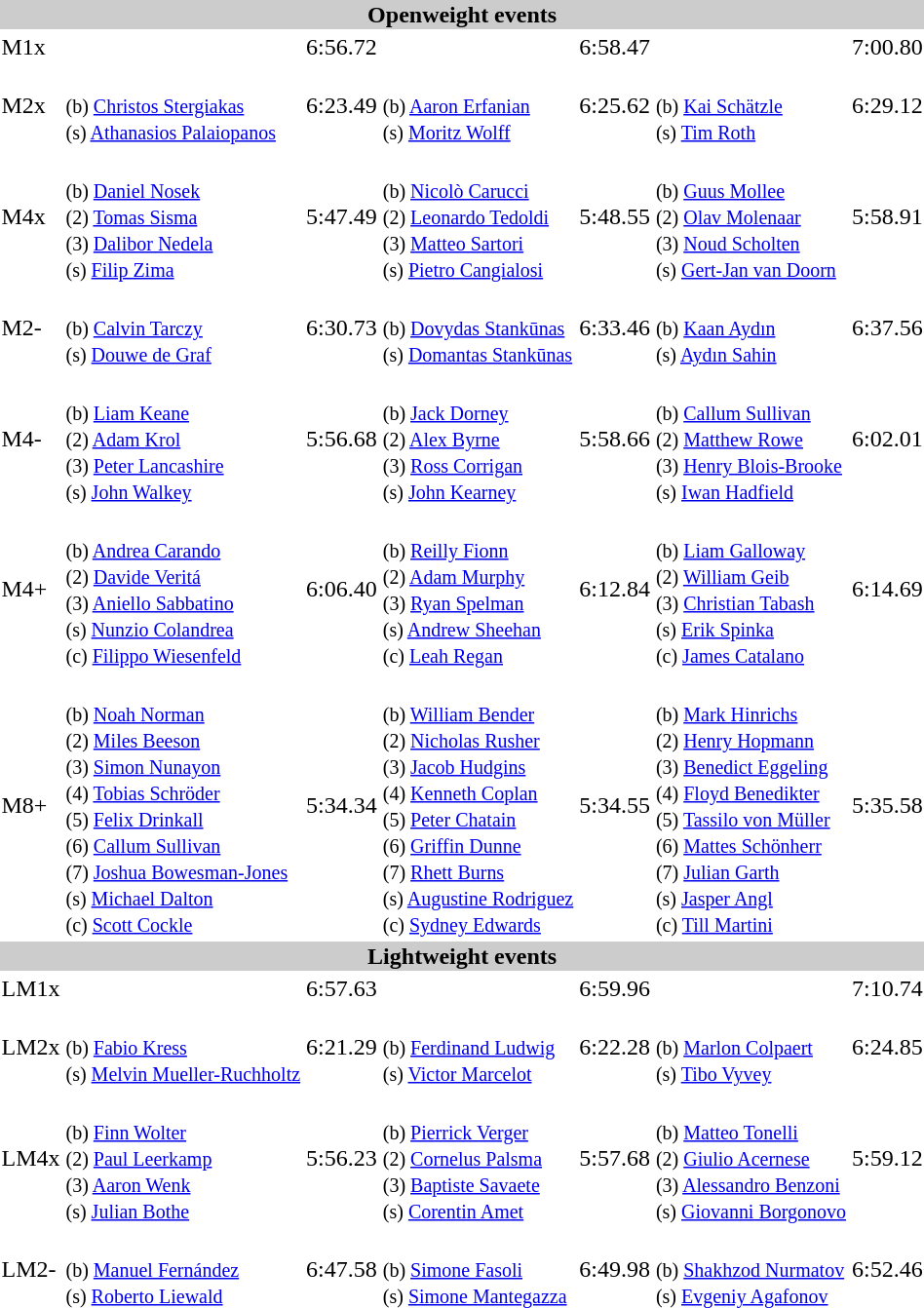<table>
<tr>
<th colspan="7" style="background-color:#CCC;">Openweight events</th>
</tr>
<tr>
<td>M1x</td>
<td></td>
<td>6:56.72</td>
<td></td>
<td>6:58.47</td>
<td></td>
<td>7:00.80</td>
</tr>
<tr>
<td>M2x</td>
<td><br><small>(b) <a href='#'>Christos Stergiakas</a><br>(s) <a href='#'>Athanasios Palaiopanos</a></small></td>
<td>6:23.49</td>
<td><br><small>(b) <a href='#'>Aaron Erfanian</a><br>(s) <a href='#'>Moritz Wolff</a></small></td>
<td>6:25.62</td>
<td><br><small>(b) <a href='#'>Kai Schätzle</a><br>(s) <a href='#'>Tim Roth</a></small></td>
<td>6:29.12</td>
</tr>
<tr>
<td>M4x</td>
<td><br><small>(b) <a href='#'>Daniel Nosek</a><br>(2) <a href='#'>Tomas Sisma</a><br>(3) <a href='#'>Dalibor Nedela</a><br>(s) <a href='#'>Filip Zima</a></small></td>
<td>5:47.49</td>
<td><br><small>(b) <a href='#'>Nicolò Carucci</a><br>(2) <a href='#'>Leonardo Tedoldi</a><br>(3) <a href='#'>Matteo Sartori</a><br>(s) <a href='#'>Pietro Cangialosi</a></small></td>
<td>5:48.55</td>
<td><br><small>(b) <a href='#'>Guus Mollee</a><br>(2) <a href='#'>Olav Molenaar</a><br>(3) <a href='#'>Noud Scholten</a><br>(s) <a href='#'>Gert-Jan van Doorn</a></small></td>
<td>5:58.91</td>
</tr>
<tr>
<td>M2-</td>
<td><br><small>(b) <a href='#'>Calvin Tarczy</a><br>(s) <a href='#'>Douwe de Graf</a></small></td>
<td>6:30.73</td>
<td><br><small>(b) <a href='#'>Dovydas Stankūnas</a><br>(s) <a href='#'>Domantas Stankūnas</a></small></td>
<td>6:33.46</td>
<td><br><small>(b) <a href='#'>Kaan Aydın</a><br>(s) <a href='#'>Aydın Sahin</a></small></td>
<td>6:37.56</td>
</tr>
<tr>
<td>M4-</td>
<td><br><small>(b) <a href='#'>Liam Keane</a><br>(2) <a href='#'>Adam Krol</a><br>(3) <a href='#'>Peter Lancashire</a><br>(s) <a href='#'>John Walkey</a></small></td>
<td>5:56.68</td>
<td><br><small>(b) <a href='#'>Jack Dorney</a><br>(2) <a href='#'>Alex Byrne</a><br>(3) <a href='#'>Ross Corrigan</a><br>(s) <a href='#'>John Kearney</a></small></td>
<td>5:58.66</td>
<td><br><small>(b) <a href='#'>Callum Sullivan</a><br>(2) <a href='#'>Matthew Rowe</a><br>(3) <a href='#'>Henry Blois-Brooke</a><br>(s) <a href='#'>Iwan Hadfield</a></small></td>
<td>6:02.01</td>
</tr>
<tr>
<td>M4+</td>
<td><br><small>(b) <a href='#'>Andrea Carando</a><br>(2) <a href='#'>Davide Veritá</a><br>(3) <a href='#'>Aniello Sabbatino</a><br>(s) <a href='#'>Nunzio Colandrea</a><br>(c) <a href='#'>Filippo Wiesenfeld</a></small></td>
<td>6:06.40</td>
<td><br><small>(b) <a href='#'>Reilly Fionn</a><br>(2) <a href='#'>Adam Murphy</a><br>(3) <a href='#'>Ryan Spelman</a><br>(s) <a href='#'>Andrew Sheehan</a><br>(c) <a href='#'>Leah Regan</a></small></td>
<td>6:12.84</td>
<td><br><small>(b) <a href='#'>Liam Galloway</a><br>(2) <a href='#'>William Geib</a><br>(3) <a href='#'>Christian Tabash</a><br>(s) <a href='#'>Erik Spinka</a><br>(c) <a href='#'>James Catalano</a></small></td>
<td>6:14.69</td>
</tr>
<tr>
<td>M8+</td>
<td><br><small>(b) <a href='#'>Noah Norman</a><br>(2) <a href='#'>Miles Beeson</a><br>(3) <a href='#'>Simon Nunayon</a><br>(4) <a href='#'>Tobias Schröder</a><br>(5) <a href='#'>Felix Drinkall</a><br>(6) <a href='#'>Callum Sullivan</a><br>(7) <a href='#'>Joshua Bowesman-Jones</a><br>(s) <a href='#'>Michael Dalton</a><br>(c) <a href='#'>Scott Cockle</a></small></td>
<td>5:34.34</td>
<td><br><small>(b) <a href='#'>William Bender</a><br>(2) <a href='#'>Nicholas Rusher</a><br>(3) <a href='#'>Jacob Hudgins</a><br>(4) <a href='#'>Kenneth Coplan</a><br>(5) <a href='#'>Peter Chatain</a><br>(6) <a href='#'>Griffin Dunne</a><br>(7) <a href='#'>Rhett Burns</a><br>(s) <a href='#'>Augustine Rodriguez</a><br>(c) <a href='#'>Sydney Edwards</a></small></td>
<td>5:34.55</td>
<td><br><small>(b) <a href='#'>Mark Hinrichs</a><br>(2) <a href='#'>Henry Hopmann</a><br>(3) <a href='#'>Benedict Eggeling</a><br>(4) <a href='#'>Floyd Benedikter</a><br>(5) <a href='#'>Tassilo von Müller</a><br>(6) <a href='#'>Mattes Schönherr</a><br>(7) <a href='#'>Julian Garth</a><br>(s) <a href='#'>Jasper Angl</a><br>(c) <a href='#'>Till Martini</a></small></td>
<td>5:35.58</td>
</tr>
<tr>
<th colspan="7" style="background-color:#CCC;">Lightweight events</th>
</tr>
<tr>
<td>LM1x</td>
<td></td>
<td>6:57.63</td>
<td></td>
<td>6:59.96</td>
<td></td>
<td>7:10.74</td>
</tr>
<tr>
<td>LM2x</td>
<td><br><small>(b) <a href='#'>Fabio Kress</a><br>(s) <a href='#'>Melvin Mueller-Ruchholtz</a></small></td>
<td>6:21.29</td>
<td><br><small>(b) <a href='#'>Ferdinand Ludwig</a><br>(s) <a href='#'>Victor Marcelot</a></small></td>
<td>6:22.28</td>
<td><br><small>(b) <a href='#'>Marlon Colpaert</a><br>(s) <a href='#'>Tibo Vyvey</a></small></td>
<td>6:24.85</td>
</tr>
<tr>
<td>LM4x</td>
<td><br><small>(b) <a href='#'>Finn Wolter</a><br>(2) <a href='#'>Paul Leerkamp</a><br>(3) <a href='#'>Aaron Wenk</a><br>(s) <a href='#'>Julian Bothe</a></small></td>
<td>5:56.23</td>
<td><br><small>(b) <a href='#'>Pierrick Verger</a><br>(2) <a href='#'>Cornelus Palsma</a><br>(3) <a href='#'>Baptiste Savaete</a><br>(s) <a href='#'>Corentin Amet</a></small></td>
<td>5:57.68</td>
<td><br><small>(b) <a href='#'>Matteo Tonelli</a><br>(2) <a href='#'>Giulio Acernese</a><br>(3) <a href='#'>Alessandro Benzoni</a><br>(s) <a href='#'>Giovanni Borgonovo</a></small></td>
<td>5:59.12</td>
</tr>
<tr>
<td>LM2-</td>
<td><br><small>(b) <a href='#'>Manuel Fernández</a><br>(s) <a href='#'>Roberto Liewald</a></small></td>
<td>6:47.58</td>
<td><br><small>(b) <a href='#'>Simone Fasoli</a><br>(s) <a href='#'>Simone Mantegazza</a></small></td>
<td>6:49.98</td>
<td><br><small>(b) <a href='#'>Shakhzod Nurmatov</a><br>(s) <a href='#'>Evgeniy Agafonov</a></small></td>
<td>6:52.46</td>
</tr>
</table>
